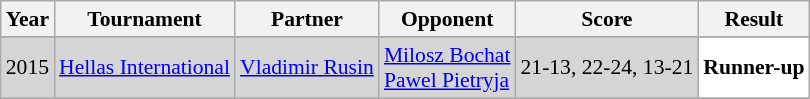<table class="sortable wikitable" style="font-size: 90%;">
<tr>
<th>Year</th>
<th>Tournament</th>
<th>Partner</th>
<th>Opponent</th>
<th>Score</th>
<th>Result</th>
</tr>
<tr>
</tr>
<tr style="background:#D5D5D5">
<td align="center">2015</td>
<td align="left"><a href='#'>Hellas International</a></td>
<td align="left"> <a href='#'>Vladimir Rusin</a></td>
<td align="left"> <a href='#'>Milosz Bochat</a> <br>  <a href='#'>Pawel Pietryja</a></td>
<td align="left">21-13, 22-24, 13-21</td>
<td style="text-align:left; background:white"> <strong>Runner-up</strong></td>
</tr>
<tr>
</tr>
</table>
